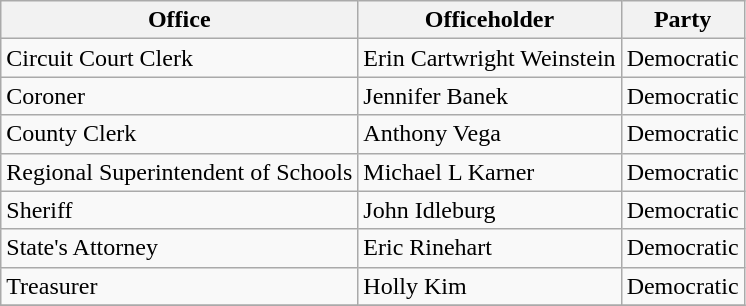<table class="wikitable sortable">
<tr>
<th>Office</th>
<th>Officeholder</th>
<th>Party</th>
</tr>
<tr>
<td>Circuit Court Clerk</td>
<td>Erin Cartwright Weinstein</td>
<td>Democratic</td>
</tr>
<tr>
<td>Coroner</td>
<td>Jennifer Banek</td>
<td>Democratic</td>
</tr>
<tr>
<td>County Clerk</td>
<td>Anthony Vega</td>
<td>Democratic</td>
</tr>
<tr>
<td>Regional Superintendent of Schools</td>
<td>Michael L Karner</td>
<td>Democratic</td>
</tr>
<tr>
<td>Sheriff</td>
<td>John Idleburg</td>
<td>Democratic</td>
</tr>
<tr>
<td>State's Attorney</td>
<td>Eric Rinehart</td>
<td>Democratic</td>
</tr>
<tr>
<td>Treasurer</td>
<td>Holly Kim</td>
<td>Democratic</td>
</tr>
<tr>
</tr>
</table>
